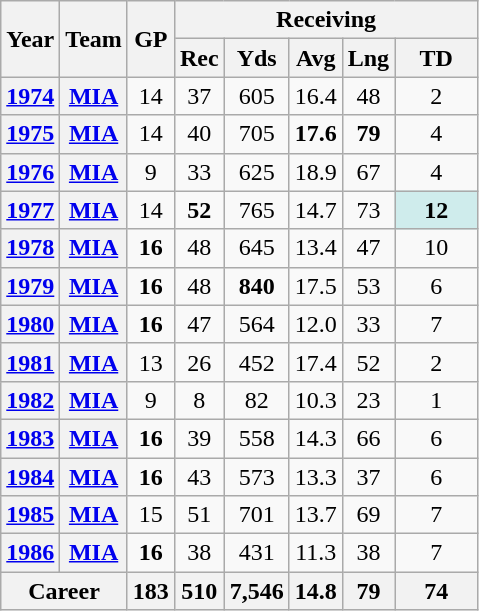<table class="wikitable" style="text-align:center;">
<tr>
<th rowspan="2">Year</th>
<th rowspan="2">Team</th>
<th rowspan="2">GP</th>
<th colspan="5">Receiving</th>
</tr>
<tr>
<th>Rec</th>
<th>Yds</th>
<th>Avg</th>
<th>Lng</th>
<th>TD</th>
</tr>
<tr>
<th><a href='#'>1974</a></th>
<th><a href='#'>MIA</a></th>
<td>14</td>
<td>37</td>
<td>605</td>
<td>16.4</td>
<td>48</td>
<td>2</td>
</tr>
<tr>
<th><a href='#'>1975</a></th>
<th><a href='#'>MIA</a></th>
<td>14</td>
<td>40</td>
<td>705</td>
<td><strong> 17.6 </strong></td>
<td><strong> 79 </strong></td>
<td>4</td>
</tr>
<tr>
<th><a href='#'>1976</a></th>
<th><a href='#'>MIA</a></th>
<td>9</td>
<td>33</td>
<td>625</td>
<td>18.9</td>
<td>67</td>
<td>4</td>
</tr>
<tr>
<th><a href='#'>1977</a></th>
<th><a href='#'>MIA</a></th>
<td>14</td>
<td><strong> 52 </strong></td>
<td>765</td>
<td>14.7</td>
<td>73</td>
<td style="background:#cfecec; width:3em;"><strong> 12 </strong></td>
</tr>
<tr>
<th><a href='#'>1978</a></th>
<th><a href='#'>MIA</a></th>
<td><strong> 16 </strong></td>
<td>48</td>
<td>645</td>
<td>13.4</td>
<td>47</td>
<td>10</td>
</tr>
<tr>
<th><a href='#'>1979</a></th>
<th><a href='#'>MIA</a></th>
<td><strong> 16 </strong></td>
<td>48</td>
<td><strong> 840 </strong></td>
<td>17.5</td>
<td>53</td>
<td>6</td>
</tr>
<tr>
<th><a href='#'>1980</a></th>
<th><a href='#'>MIA</a></th>
<td><strong> 16 </strong></td>
<td>47</td>
<td>564</td>
<td>12.0</td>
<td>33</td>
<td>7</td>
</tr>
<tr>
<th><a href='#'>1981</a></th>
<th><a href='#'>MIA</a></th>
<td>13</td>
<td>26</td>
<td>452</td>
<td>17.4</td>
<td>52</td>
<td>2</td>
</tr>
<tr>
<th><a href='#'>1982</a></th>
<th><a href='#'>MIA</a></th>
<td>9</td>
<td>8</td>
<td>82</td>
<td>10.3</td>
<td>23</td>
<td>1</td>
</tr>
<tr>
<th><a href='#'>1983</a></th>
<th><a href='#'>MIA</a></th>
<td><strong> 16 </strong></td>
<td>39</td>
<td>558</td>
<td>14.3</td>
<td>66</td>
<td>6</td>
</tr>
<tr>
<th><a href='#'>1984</a></th>
<th><a href='#'>MIA</a></th>
<td><strong> 16 </strong></td>
<td>43</td>
<td>573</td>
<td>13.3</td>
<td>37</td>
<td>6</td>
</tr>
<tr>
<th><a href='#'>1985</a></th>
<th><a href='#'>MIA</a></th>
<td>15</td>
<td>51</td>
<td>701</td>
<td>13.7</td>
<td>69</td>
<td>7</td>
</tr>
<tr>
<th><a href='#'>1986</a></th>
<th><a href='#'>MIA</a></th>
<td><strong> 16 </strong></td>
<td>38</td>
<td>431</td>
<td>11.3</td>
<td>38</td>
<td>7</td>
</tr>
<tr>
<th colspan="2">Career</th>
<th>183</th>
<th>510</th>
<th>7,546</th>
<th>14.8</th>
<th>79</th>
<th>74</th>
</tr>
</table>
